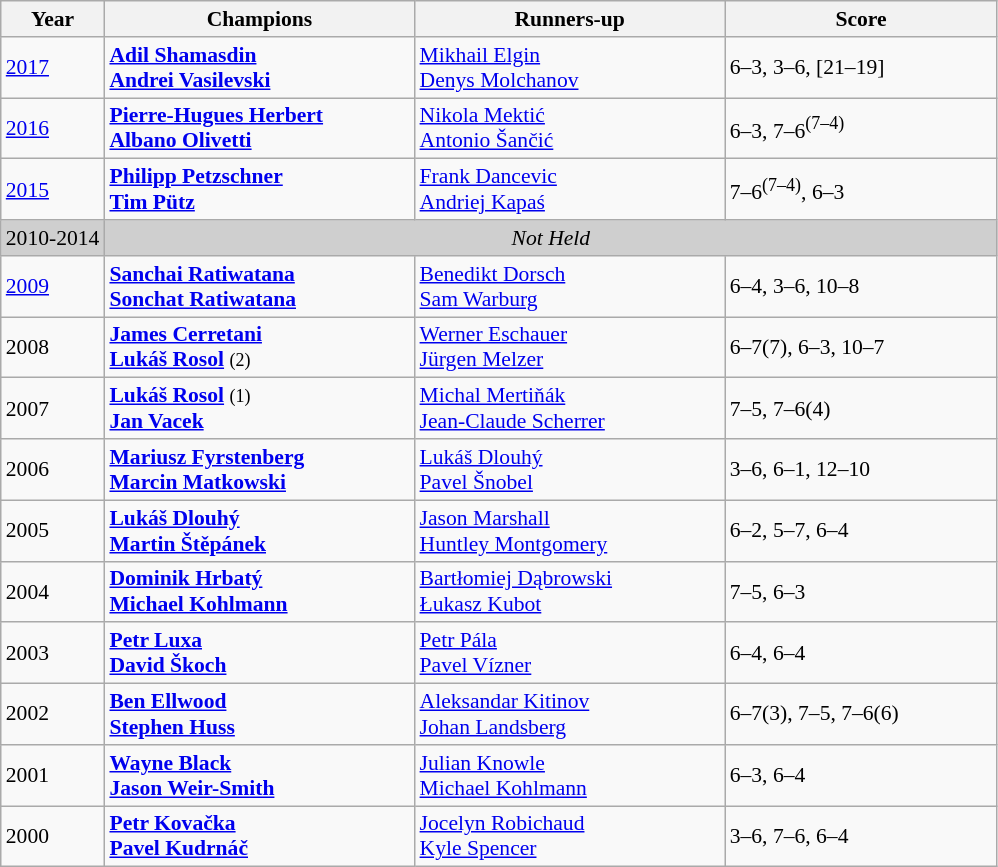<table class="wikitable" style="font-size:90%">
<tr>
<th>Year</th>
<th width="200">Champions</th>
<th width="200">Runners-up</th>
<th width="175">Score</th>
</tr>
<tr>
<td><a href='#'>2017</a></td>
<td> <strong><a href='#'>Adil Shamasdin</a></strong><br> <strong><a href='#'>Andrei Vasilevski</a></strong></td>
<td> <a href='#'>Mikhail Elgin</a><br> <a href='#'>Denys Molchanov</a></td>
<td>6–3, 3–6, [21–19]</td>
</tr>
<tr>
<td><a href='#'>2016</a></td>
<td> <strong><a href='#'>Pierre-Hugues Herbert</a></strong><br> <strong><a href='#'>Albano Olivetti</a></strong></td>
<td> <a href='#'>Nikola Mektić</a><br> <a href='#'>Antonio Šančić</a></td>
<td>6–3, 7–6<sup>(7–4)</sup></td>
</tr>
<tr>
<td><a href='#'>2015</a></td>
<td> <strong><a href='#'>Philipp Petzschner</a></strong><br>  <strong><a href='#'>Tim Pütz</a></strong></td>
<td> <a href='#'>Frank Dancevic</a> <br>  <a href='#'>Andriej Kapaś</a></td>
<td>7–6<sup>(7–4)</sup>, 6–3</td>
</tr>
<tr>
<td style="background:#cfcfcf">2010-2014</td>
<td colspan=3 align=center style="background:#cfcfcf"><em>Not Held</em></td>
</tr>
<tr>
<td><a href='#'>2009</a></td>
<td> <strong><a href='#'>Sanchai Ratiwatana</a></strong> <br>  <strong><a href='#'>Sonchat Ratiwatana</a></strong></td>
<td> <a href='#'>Benedikt Dorsch</a> <br>  <a href='#'>Sam Warburg</a></td>
<td>6–4, 3–6, 10–8</td>
</tr>
<tr>
<td>2008</td>
<td> <strong><a href='#'>James Cerretani</a></strong> <br>  <strong><a href='#'>Lukáš Rosol</a></strong> <small>(2)</small></td>
<td> <a href='#'>Werner Eschauer</a> <br>  <a href='#'>Jürgen Melzer</a></td>
<td>6–7(7), 6–3, 10–7</td>
</tr>
<tr>
<td>2007</td>
<td> <strong><a href='#'>Lukáš Rosol</a></strong> <small>(1)</small><br>  <strong><a href='#'>Jan Vacek</a></strong></td>
<td> <a href='#'>Michal Mertiňák</a> <br>  <a href='#'>Jean-Claude Scherrer</a></td>
<td>7–5, 7–6(4)</td>
</tr>
<tr>
<td>2006</td>
<td> <strong><a href='#'>Mariusz Fyrstenberg</a></strong> <br>  <strong><a href='#'>Marcin Matkowski</a></strong></td>
<td> <a href='#'>Lukáš Dlouhý</a> <br>  <a href='#'>Pavel Šnobel</a></td>
<td>3–6, 6–1, 12–10</td>
</tr>
<tr>
<td>2005</td>
<td> <strong><a href='#'>Lukáš Dlouhý</a></strong> <br>  <strong><a href='#'>Martin Štěpánek</a></strong></td>
<td> <a href='#'>Jason Marshall</a> <br>  <a href='#'>Huntley Montgomery</a></td>
<td>6–2, 5–7, 6–4</td>
</tr>
<tr>
<td>2004</td>
<td> <strong><a href='#'>Dominik Hrbatý</a></strong> <br>  <strong><a href='#'>Michael Kohlmann</a></strong></td>
<td> <a href='#'>Bartłomiej Dąbrowski</a> <br>  <a href='#'>Łukasz Kubot</a></td>
<td>7–5, 6–3</td>
</tr>
<tr>
<td>2003</td>
<td> <strong><a href='#'>Petr Luxa</a></strong> <br>  <strong><a href='#'>David Škoch</a></strong></td>
<td> <a href='#'>Petr Pála</a> <br>  <a href='#'>Pavel Vízner</a></td>
<td>6–4, 6–4</td>
</tr>
<tr>
<td>2002</td>
<td> <strong><a href='#'>Ben Ellwood</a></strong> <br>  <strong><a href='#'>Stephen Huss</a></strong></td>
<td> <a href='#'>Aleksandar Kitinov</a> <br>  <a href='#'>Johan Landsberg</a></td>
<td>6–7(3), 7–5, 7–6(6)</td>
</tr>
<tr>
<td>2001</td>
<td> <strong><a href='#'>Wayne Black</a></strong> <br>  <strong><a href='#'>Jason Weir-Smith</a></strong></td>
<td> <a href='#'>Julian Knowle</a> <br>  <a href='#'>Michael Kohlmann</a></td>
<td>6–3, 6–4</td>
</tr>
<tr>
<td>2000</td>
<td> <strong><a href='#'>Petr Kovačka</a></strong> <br>  <strong><a href='#'>Pavel Kudrnáč</a></strong></td>
<td> <a href='#'>Jocelyn Robichaud</a> <br>  <a href='#'>Kyle Spencer</a></td>
<td>3–6, 7–6, 6–4</td>
</tr>
</table>
